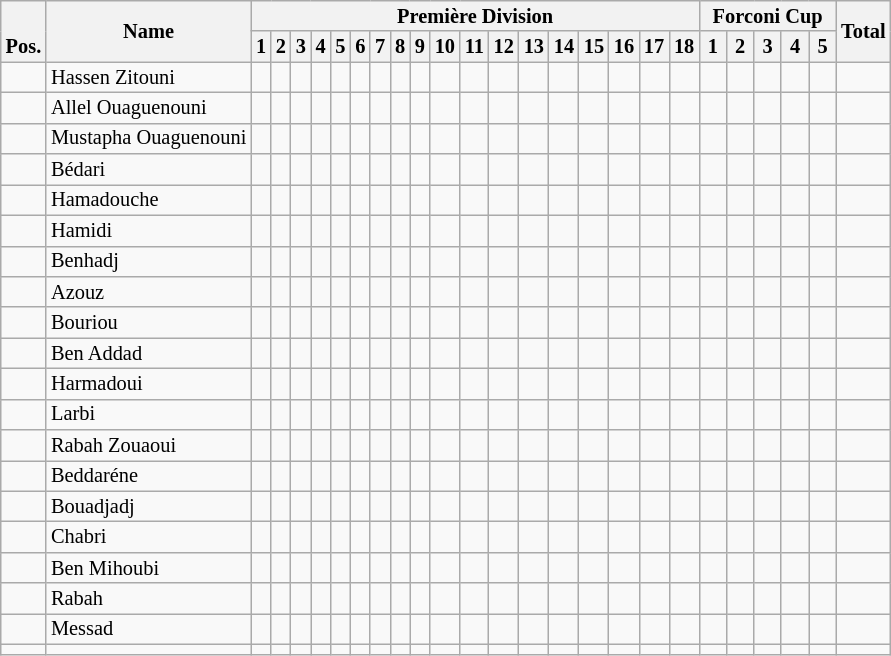<table class="wikitable sortable alternance"  style="font-size:85%; text-align:center; line-height:14px;">
<tr>
<th rowspan="2" valign="bottom">Pos.</th>
<th rowspan="2">Name</th>
<th colspan="18" width="85">Première Division</th>
<th colspan="5" width="85">Forconi Cup</th>
<th rowspan="2">Total</th>
</tr>
<tr>
<th>1</th>
<th>2</th>
<th>3</th>
<th>4</th>
<th>5</th>
<th>6</th>
<th>7</th>
<th>8</th>
<th>9</th>
<th>10</th>
<th>11</th>
<th>12</th>
<th>13</th>
<th>14</th>
<th>15</th>
<th>16</th>
<th>17</th>
<th>18</th>
<th>1</th>
<th>2</th>
<th>3</th>
<th>4</th>
<th>5</th>
</tr>
<tr>
<td align="left"></td>
<td align="left"> Hassen Zitouni</td>
<td></td>
<td></td>
<td></td>
<td></td>
<td></td>
<td></td>
<td></td>
<td></td>
<td></td>
<td></td>
<td></td>
<td></td>
<td></td>
<td></td>
<td></td>
<td></td>
<td></td>
<td></td>
<td></td>
<td></td>
<td></td>
<td></td>
<td></td>
<td></td>
</tr>
<tr>
<td align="left"></td>
<td align="left"> Allel Ouaguenouni</td>
<td></td>
<td></td>
<td></td>
<td></td>
<td></td>
<td></td>
<td></td>
<td></td>
<td></td>
<td></td>
<td></td>
<td></td>
<td></td>
<td></td>
<td></td>
<td></td>
<td></td>
<td></td>
<td></td>
<td></td>
<td></td>
<td></td>
<td></td>
<td></td>
</tr>
<tr>
<td align="left"></td>
<td align="left"> Mustapha Ouaguenouni</td>
<td></td>
<td></td>
<td></td>
<td></td>
<td></td>
<td></td>
<td></td>
<td></td>
<td></td>
<td></td>
<td></td>
<td></td>
<td></td>
<td></td>
<td></td>
<td></td>
<td></td>
<td></td>
<td></td>
<td></td>
<td></td>
<td></td>
<td></td>
<td></td>
</tr>
<tr>
<td align="left"></td>
<td align="left"> Bédari</td>
<td></td>
<td></td>
<td></td>
<td></td>
<td></td>
<td></td>
<td></td>
<td></td>
<td></td>
<td></td>
<td></td>
<td></td>
<td></td>
<td></td>
<td></td>
<td></td>
<td></td>
<td></td>
<td></td>
<td></td>
<td></td>
<td></td>
<td></td>
<td></td>
</tr>
<tr>
<td align="left"></td>
<td align="left"> Hamadouche</td>
<td></td>
<td></td>
<td></td>
<td></td>
<td></td>
<td></td>
<td></td>
<td></td>
<td></td>
<td></td>
<td></td>
<td></td>
<td></td>
<td></td>
<td></td>
<td></td>
<td></td>
<td></td>
<td></td>
<td></td>
<td></td>
<td></td>
<td></td>
<td></td>
</tr>
<tr>
<td align="left"></td>
<td align="left"> Hamidi</td>
<td></td>
<td></td>
<td></td>
<td></td>
<td></td>
<td></td>
<td></td>
<td></td>
<td></td>
<td></td>
<td></td>
<td></td>
<td></td>
<td></td>
<td></td>
<td></td>
<td></td>
<td></td>
<td></td>
<td></td>
<td></td>
<td></td>
<td></td>
<td></td>
</tr>
<tr>
<td align="left"></td>
<td align="left"> Benhadj</td>
<td></td>
<td></td>
<td></td>
<td></td>
<td></td>
<td></td>
<td></td>
<td></td>
<td></td>
<td></td>
<td></td>
<td></td>
<td></td>
<td></td>
<td></td>
<td></td>
<td></td>
<td></td>
<td></td>
<td></td>
<td></td>
<td></td>
<td></td>
<td></td>
</tr>
<tr>
<td align="left"></td>
<td align="left"> Azouz</td>
<td></td>
<td></td>
<td></td>
<td></td>
<td></td>
<td></td>
<td></td>
<td></td>
<td></td>
<td></td>
<td></td>
<td></td>
<td></td>
<td></td>
<td></td>
<td></td>
<td></td>
<td></td>
<td></td>
<td></td>
<td></td>
<td></td>
<td></td>
<td></td>
</tr>
<tr>
<td align="left"></td>
<td align="left"> Bouriou</td>
<td></td>
<td></td>
<td></td>
<td></td>
<td></td>
<td></td>
<td></td>
<td></td>
<td></td>
<td></td>
<td></td>
<td></td>
<td></td>
<td></td>
<td></td>
<td></td>
<td></td>
<td></td>
<td></td>
<td></td>
<td></td>
<td></td>
<td></td>
<td></td>
</tr>
<tr>
<td align="left"></td>
<td align="left"> Ben Addad</td>
<td></td>
<td></td>
<td></td>
<td></td>
<td></td>
<td></td>
<td></td>
<td></td>
<td></td>
<td></td>
<td></td>
<td></td>
<td></td>
<td></td>
<td></td>
<td></td>
<td></td>
<td></td>
<td></td>
<td></td>
<td></td>
<td></td>
<td></td>
<td></td>
</tr>
<tr>
<td align="left"></td>
<td align="left"> Harmadoui</td>
<td></td>
<td></td>
<td></td>
<td></td>
<td></td>
<td></td>
<td></td>
<td></td>
<td></td>
<td></td>
<td></td>
<td></td>
<td></td>
<td></td>
<td></td>
<td></td>
<td></td>
<td></td>
<td></td>
<td></td>
<td></td>
<td></td>
<td></td>
<td></td>
</tr>
<tr>
<td align="left"></td>
<td align="left"> Larbi</td>
<td></td>
<td></td>
<td></td>
<td></td>
<td></td>
<td></td>
<td></td>
<td></td>
<td></td>
<td></td>
<td></td>
<td></td>
<td></td>
<td></td>
<td></td>
<td></td>
<td></td>
<td></td>
<td></td>
<td></td>
<td></td>
<td></td>
<td></td>
<td></td>
</tr>
<tr>
<td align="left"></td>
<td align="left"> Rabah Zouaoui</td>
<td></td>
<td></td>
<td></td>
<td></td>
<td></td>
<td></td>
<td></td>
<td></td>
<td></td>
<td></td>
<td></td>
<td></td>
<td></td>
<td></td>
<td></td>
<td></td>
<td></td>
<td></td>
<td></td>
<td></td>
<td></td>
<td></td>
<td></td>
<td></td>
</tr>
<tr>
<td align="left"></td>
<td align="left"> Beddaréne</td>
<td></td>
<td></td>
<td></td>
<td></td>
<td></td>
<td></td>
<td></td>
<td></td>
<td></td>
<td></td>
<td></td>
<td></td>
<td></td>
<td></td>
<td></td>
<td></td>
<td></td>
<td></td>
<td></td>
<td></td>
<td></td>
<td></td>
<td></td>
<td></td>
</tr>
<tr>
<td align="left"></td>
<td align="left"> Bouadjadj</td>
<td></td>
<td></td>
<td></td>
<td></td>
<td></td>
<td></td>
<td></td>
<td></td>
<td></td>
<td></td>
<td></td>
<td></td>
<td></td>
<td></td>
<td></td>
<td></td>
<td></td>
<td></td>
<td></td>
<td></td>
<td></td>
<td></td>
<td></td>
<td></td>
</tr>
<tr>
<td align="left"></td>
<td align="left"> Chabri</td>
<td></td>
<td></td>
<td></td>
<td></td>
<td></td>
<td></td>
<td></td>
<td></td>
<td></td>
<td></td>
<td></td>
<td></td>
<td></td>
<td></td>
<td></td>
<td></td>
<td></td>
<td></td>
<td></td>
<td></td>
<td></td>
<td></td>
<td></td>
<td></td>
</tr>
<tr>
<td align="left"></td>
<td align="left"> Ben Mihoubi</td>
<td></td>
<td></td>
<td></td>
<td></td>
<td></td>
<td></td>
<td></td>
<td></td>
<td></td>
<td></td>
<td></td>
<td></td>
<td></td>
<td></td>
<td></td>
<td></td>
<td></td>
<td></td>
<td></td>
<td></td>
<td></td>
<td></td>
<td></td>
<td></td>
</tr>
<tr>
<td align="left"></td>
<td align="left"> Rabah</td>
<td></td>
<td></td>
<td></td>
<td></td>
<td></td>
<td></td>
<td></td>
<td></td>
<td></td>
<td></td>
<td></td>
<td></td>
<td></td>
<td></td>
<td></td>
<td></td>
<td></td>
<td></td>
<td></td>
<td></td>
<td></td>
<td></td>
<td></td>
<td></td>
</tr>
<tr>
<td align="left"></td>
<td align="left"> Messad</td>
<td></td>
<td></td>
<td></td>
<td></td>
<td></td>
<td></td>
<td></td>
<td></td>
<td></td>
<td></td>
<td></td>
<td></td>
<td></td>
<td></td>
<td></td>
<td></td>
<td></td>
<td></td>
<td></td>
<td></td>
<td></td>
<td></td>
<td></td>
<td></td>
</tr>
<tr>
<td align="left"></td>
<td align="left"></td>
<td></td>
<td></td>
<td></td>
<td></td>
<td></td>
<td></td>
<td></td>
<td></td>
<td></td>
<td></td>
<td></td>
<td></td>
<td></td>
<td></td>
<td></td>
<td></td>
<td></td>
<td></td>
<td></td>
<td></td>
<td></td>
<td></td>
<td></td>
<td></td>
</tr>
</table>
